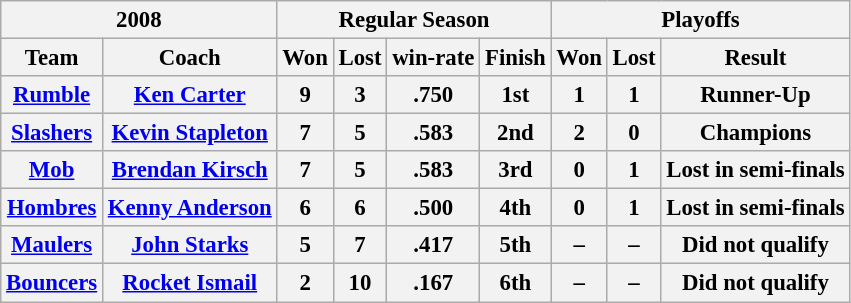<table class="wikitable" style="font-size: 95%; text-align:center;">
<tr>
<th colspan="2">2008</th>
<th colspan="4">Regular Season</th>
<th colspan="4">Playoffs</th>
</tr>
<tr>
<th>Team</th>
<th>Coach</th>
<th>Won</th>
<th>Lost</th>
<th>win-rate</th>
<th>Finish</th>
<th>Won</th>
<th>Lost</th>
<th>Result</th>
</tr>
<tr>
<th><a href='#'>Rumble</a></th>
<th><a href='#'>Ken Carter</a></th>
<th>9</th>
<th>3</th>
<th>.750</th>
<th><strong>1st</strong></th>
<th>1</th>
<th>1</th>
<th>Runner-Up</th>
</tr>
<tr>
<th><a href='#'>Slashers</a></th>
<th><a href='#'>Kevin Stapleton</a></th>
<th>7</th>
<th>5</th>
<th>.583</th>
<th><strong>2nd</strong></th>
<th>2</th>
<th>0</th>
<th>Champions</th>
</tr>
<tr>
<th><a href='#'>Mob</a></th>
<th><a href='#'>Brendan Kirsch</a></th>
<th>7</th>
<th>5</th>
<th>.583</th>
<th><strong>3rd</strong></th>
<th>0</th>
<th>1</th>
<th>Lost in semi-finals</th>
</tr>
<tr>
<th><a href='#'>Hombres</a></th>
<th><a href='#'>Kenny Anderson</a></th>
<th>6</th>
<th>6</th>
<th>.500</th>
<th><strong>4th</strong></th>
<th>0</th>
<th>1</th>
<th>Lost in semi-finals</th>
</tr>
<tr>
<th><a href='#'>Maulers</a></th>
<th><a href='#'>John Starks</a></th>
<th>5</th>
<th>7</th>
<th>.417</th>
<th><strong>5th</strong></th>
<th>–</th>
<th>–</th>
<th>Did not qualify</th>
</tr>
<tr>
<th><a href='#'>Bouncers</a></th>
<th><a href='#'>Rocket Ismail</a></th>
<th>2</th>
<th>10</th>
<th>.167</th>
<th><strong>6th</strong></th>
<th>–</th>
<th>–</th>
<th>Did not qualify</th>
</tr>
</table>
